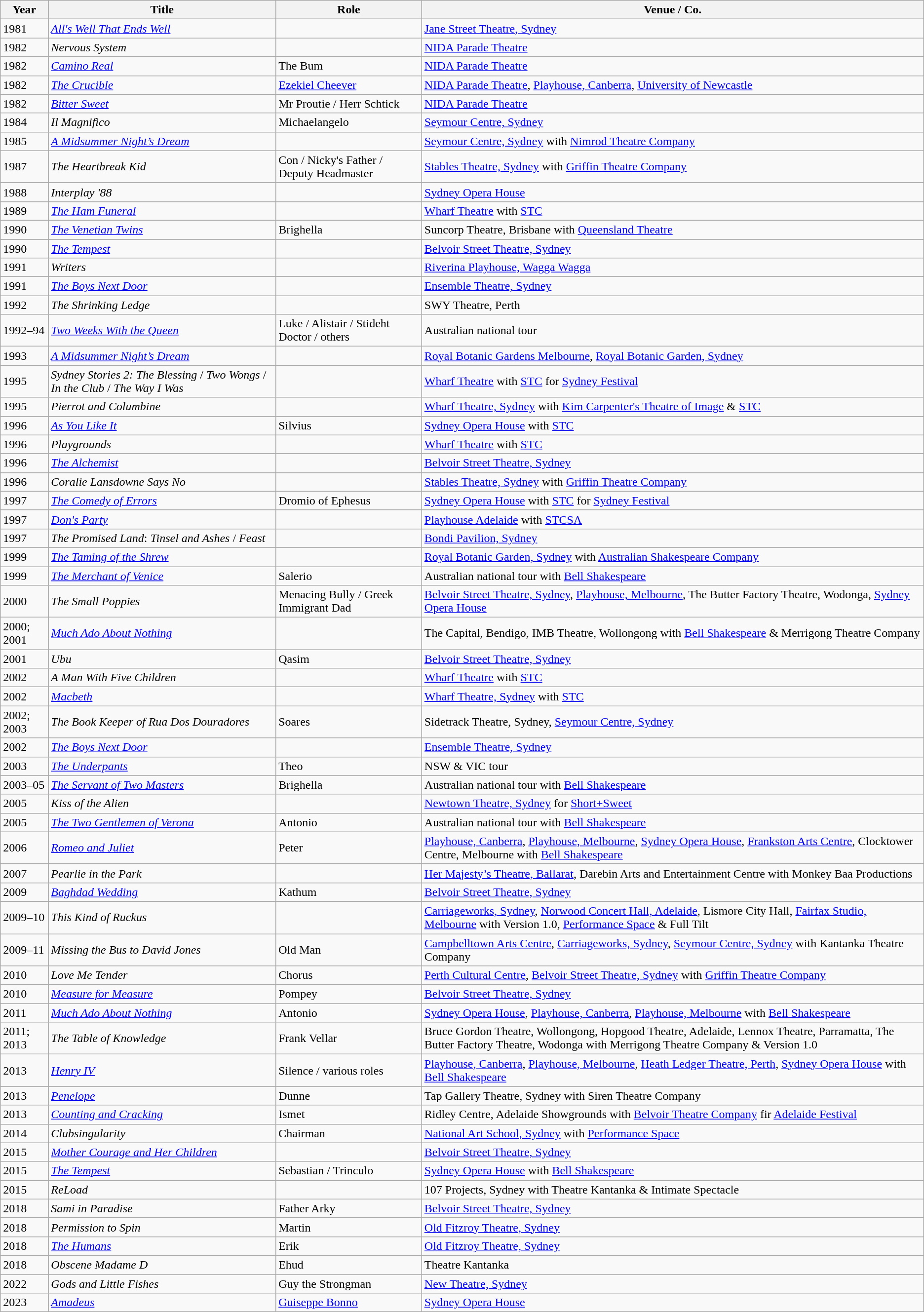<table class=wikitable>
<tr>
<th>Year</th>
<th>Title</th>
<th>Role</th>
<th>Venue / Co.</th>
</tr>
<tr>
<td>1981</td>
<td><em><a href='#'>All's Well That Ends Well</a></em></td>
<td></td>
<td><a href='#'>Jane Street Theatre, Sydney</a></td>
</tr>
<tr>
<td>1982</td>
<td><em>Nervous System</em></td>
<td></td>
<td><a href='#'>NIDA Parade Theatre</a></td>
</tr>
<tr>
<td>1982</td>
<td><em><a href='#'>Camino Real</a></em></td>
<td>The Bum</td>
<td><a href='#'>NIDA Parade Theatre</a></td>
</tr>
<tr>
<td>1982</td>
<td><em><a href='#'>The Crucible</a></em></td>
<td><a href='#'>Ezekiel Cheever</a></td>
<td><a href='#'>NIDA Parade Theatre</a>, <a href='#'>Playhouse, Canberra</a>, <a href='#'>University of Newcastle</a></td>
</tr>
<tr>
<td>1982</td>
<td><em><a href='#'>Bitter Sweet</a></em></td>
<td>Mr Proutie / Herr Schtick</td>
<td><a href='#'>NIDA Parade Theatre</a></td>
</tr>
<tr>
<td>1984</td>
<td><em>Il Magnifico</em></td>
<td>Michaelangelo</td>
<td><a href='#'>Seymour Centre, Sydney</a></td>
</tr>
<tr>
<td>1985</td>
<td><em><a href='#'>A Midsummer Night’s Dream</a></em></td>
<td></td>
<td><a href='#'>Seymour Centre, Sydney</a> with <a href='#'>Nimrod Theatre Company</a></td>
</tr>
<tr>
<td>1987</td>
<td><em>The Heartbreak Kid</em></td>
<td>Con / Nicky's Father / Deputy Headmaster</td>
<td><a href='#'>Stables Theatre, Sydney</a> with <a href='#'>Griffin Theatre Company</a></td>
</tr>
<tr>
<td>1988</td>
<td><em>Interplay '88</em></td>
<td></td>
<td><a href='#'>Sydney Opera House</a></td>
</tr>
<tr>
<td>1989</td>
<td><em><a href='#'>The Ham Funeral</a></em></td>
<td></td>
<td><a href='#'>Wharf Theatre</a> with <a href='#'>STC</a></td>
</tr>
<tr>
<td>1990</td>
<td><em><a href='#'>The Venetian Twins</a></em></td>
<td>Brighella</td>
<td>Suncorp Theatre, Brisbane with <a href='#'>Queensland Theatre</a></td>
</tr>
<tr>
<td>1990</td>
<td><em><a href='#'>The Tempest</a></em></td>
<td></td>
<td><a href='#'>Belvoir Street Theatre, Sydney</a></td>
</tr>
<tr>
<td>1991</td>
<td><em>Writers</em></td>
<td></td>
<td><a href='#'>Riverina Playhouse, Wagga Wagga</a></td>
</tr>
<tr>
<td>1991</td>
<td><em><a href='#'>The Boys Next Door</a></em></td>
<td></td>
<td><a href='#'>Ensemble Theatre, Sydney</a></td>
</tr>
<tr>
<td>1992</td>
<td><em>The Shrinking Ledge</em></td>
<td></td>
<td>SWY Theatre, Perth</td>
</tr>
<tr>
<td>1992–94</td>
<td><em><a href='#'>Two Weeks With the Queen</a></em></td>
<td>Luke / Alistair / Stideht Doctor / others</td>
<td>Australian national tour</td>
</tr>
<tr>
<td>1993</td>
<td><em><a href='#'>A Midsummer Night’s Dream</a></em></td>
<td></td>
<td><a href='#'>Royal Botanic Gardens Melbourne</a>, <a href='#'>Royal Botanic Garden, Sydney</a></td>
</tr>
<tr>
<td>1995</td>
<td><em>Sydney Stories 2:</em> <em>The Blessing</em> / <em>Two Wongs</em> / <em>In the Club</em> / <em>The Way I Was</em></td>
<td></td>
<td><a href='#'>Wharf Theatre</a> with <a href='#'>STC</a> for <a href='#'>Sydney Festival</a></td>
</tr>
<tr>
<td>1995</td>
<td><em>Pierrot and Columbine</em></td>
<td></td>
<td><a href='#'>Wharf Theatre, Sydney</a> with <a href='#'>Kim Carpenter's Theatre of Image</a> & <a href='#'>STC</a></td>
</tr>
<tr>
<td>1996</td>
<td><em><a href='#'>As You Like It</a></em></td>
<td>Silvius</td>
<td><a href='#'>Sydney Opera House</a> with <a href='#'>STC</a></td>
</tr>
<tr>
<td>1996</td>
<td><em>Playgrounds</em></td>
<td></td>
<td><a href='#'>Wharf Theatre</a> with <a href='#'>STC</a></td>
</tr>
<tr>
<td>1996</td>
<td><em><a href='#'>The Alchemist</a></em></td>
<td></td>
<td><a href='#'>Belvoir Street Theatre, Sydney</a></td>
</tr>
<tr>
<td>1996</td>
<td><em>Coralie Lansdowne Says No</em></td>
<td></td>
<td><a href='#'>Stables Theatre, Sydney</a> with <a href='#'>Griffin Theatre Company</a></td>
</tr>
<tr>
<td>1997</td>
<td><em><a href='#'>The Comedy of Errors</a></em></td>
<td>Dromio of Ephesus</td>
<td><a href='#'>Sydney Opera House</a> with <a href='#'>STC</a>  for <a href='#'>Sydney Festival</a></td>
</tr>
<tr>
<td>1997</td>
<td><em><a href='#'>Don's Party</a></em></td>
<td></td>
<td><a href='#'>Playhouse Adelaide</a> with <a href='#'>STCSA</a></td>
</tr>
<tr>
<td>1997</td>
<td><em>The Promised Land</em>: <em>Tinsel and Ashes</em> / <em>Feast</em></td>
<td></td>
<td><a href='#'>Bondi Pavilion, Sydney</a></td>
</tr>
<tr>
<td>1999</td>
<td><em><a href='#'>The Taming of the Shrew</a></em></td>
<td></td>
<td><a href='#'>Royal Botanic Garden, Sydney</a> with <a href='#'>Australian Shakespeare Company</a></td>
</tr>
<tr>
<td>1999</td>
<td><em><a href='#'>The Merchant of Venice</a></em></td>
<td>Salerio</td>
<td>Australian national tour with <a href='#'>Bell Shakespeare</a></td>
</tr>
<tr>
<td>2000</td>
<td><em>The Small Poppies</em></td>
<td>Menacing Bully / Greek Immigrant Dad</td>
<td><a href='#'>Belvoir Street Theatre, Sydney</a>, <a href='#'>Playhouse, Melbourne</a>, The Butter Factory Theatre, Wodonga, <a href='#'>Sydney Opera House</a></td>
</tr>
<tr>
<td>2000; 2001</td>
<td><em><a href='#'>Much Ado About Nothing</a></em></td>
<td></td>
<td>The Capital, Bendigo, IMB Theatre, Wollongong with <a href='#'>Bell Shakespeare</a> & Merrigong Theatre Company</td>
</tr>
<tr>
<td>2001</td>
<td><em>Ubu</em></td>
<td>Qasim</td>
<td><a href='#'>Belvoir Street Theatre, Sydney</a></td>
</tr>
<tr>
<td>2002</td>
<td><em>A Man With Five Children</em></td>
<td></td>
<td><a href='#'>Wharf Theatre</a> with <a href='#'>STC</a></td>
</tr>
<tr>
<td>2002</td>
<td><em><a href='#'>Macbeth</a></em></td>
<td></td>
<td><a href='#'>Wharf Theatre, Sydney</a> with <a href='#'>STC</a></td>
</tr>
<tr>
<td>2002; 2003</td>
<td><em>The Book Keeper of Rua Dos Douradores</em></td>
<td>Soares</td>
<td>Sidetrack Theatre, Sydney, <a href='#'>Seymour Centre, Sydney</a></td>
</tr>
<tr>
<td>2002</td>
<td><em><a href='#'>The Boys Next Door</a></em></td>
<td></td>
<td><a href='#'>Ensemble Theatre, Sydney</a></td>
</tr>
<tr>
<td>2003</td>
<td><em><a href='#'>The Underpants</a></em></td>
<td>Theo</td>
<td>NSW & VIC tour</td>
</tr>
<tr>
<td>2003–05</td>
<td><em><a href='#'>The Servant of Two Masters</a></em></td>
<td>Brighella</td>
<td>Australian national tour with <a href='#'>Bell Shakespeare</a></td>
</tr>
<tr>
<td>2005</td>
<td><em>Kiss of the Alien</em></td>
<td></td>
<td><a href='#'>Newtown Theatre, Sydney</a> for <a href='#'>Short+Sweet</a></td>
</tr>
<tr>
<td>2005</td>
<td><em><a href='#'>The Two Gentlemen of Verona</a></em></td>
<td>Antonio</td>
<td>Australian national tour with <a href='#'>Bell Shakespeare</a></td>
</tr>
<tr>
<td>2006</td>
<td><em><a href='#'>Romeo and Juliet</a></em></td>
<td>Peter</td>
<td><a href='#'>Playhouse, Canberra</a>, <a href='#'>Playhouse, Melbourne</a>, <a href='#'>Sydney Opera House</a>, <a href='#'>Frankston Arts Centre</a>, Clocktower Centre, Melbourne with <a href='#'>Bell Shakespeare</a></td>
</tr>
<tr>
<td>2007</td>
<td><em>Pearlie in the Park</em></td>
<td></td>
<td><a href='#'>Her Majesty’s Theatre, Ballarat</a>, Darebin Arts and Entertainment Centre with Monkey Baa Productions</td>
</tr>
<tr>
<td>2009</td>
<td><em><a href='#'>Baghdad Wedding</a></em></td>
<td>Kathum</td>
<td><a href='#'>Belvoir Street Theatre, Sydney</a></td>
</tr>
<tr>
<td>2009–10</td>
<td><em>This Kind of Ruckus</em></td>
<td></td>
<td><a href='#'>Carriageworks, Sydney</a>, <a href='#'>Norwood Concert Hall, Adelaide</a>, Lismore City Hall, <a href='#'>Fairfax Studio, Melbourne</a> with Version 1.0, <a href='#'>Performance Space</a> & Full Tilt</td>
</tr>
<tr>
<td>2009–11</td>
<td><em>Missing the Bus to David Jones</em></td>
<td>Old Man</td>
<td><a href='#'>Campbelltown Arts Centre</a>, <a href='#'>Carriageworks, Sydney</a>, <a href='#'>Seymour Centre, Sydney</a> with Kantanka Theatre Company</td>
</tr>
<tr>
<td>2010</td>
<td><em>Love Me Tender</em></td>
<td>Chorus</td>
<td><a href='#'>Perth Cultural Centre</a>, <a href='#'>Belvoir Street Theatre, Sydney</a> with <a href='#'>Griffin Theatre Company</a></td>
</tr>
<tr>
<td>2010</td>
<td><em><a href='#'>Measure for Measure</a></em></td>
<td>Pompey</td>
<td><a href='#'>Belvoir Street Theatre, Sydney</a></td>
</tr>
<tr>
<td>2011</td>
<td><em><a href='#'>Much Ado About Nothing</a></em></td>
<td>Antonio</td>
<td><a href='#'>Sydney Opera House</a>, <a href='#'>Playhouse, Canberra</a>, <a href='#'>Playhouse, Melbourne</a> with <a href='#'>Bell Shakespeare</a></td>
</tr>
<tr>
<td>2011; 2013</td>
<td><em>The Table of Knowledge</em></td>
<td>Frank Vellar</td>
<td>Bruce Gordon Theatre, Wollongong, Hopgood Theatre, Adelaide, Lennox Theatre, Parramatta, The Butter Factory Theatre, Wodonga with Merrigong Theatre Company & Version 1.0</td>
</tr>
<tr>
<td>2013</td>
<td><em><a href='#'>Henry IV</a></em></td>
<td>Silence / various roles</td>
<td><a href='#'>Playhouse, Canberra</a>, <a href='#'>Playhouse, Melbourne</a>, <a href='#'>Heath Ledger Theatre, Perth</a>, <a href='#'>Sydney Opera House</a> with <a href='#'>Bell Shakespeare</a></td>
</tr>
<tr>
<td>2013</td>
<td><em><a href='#'>Penelope</a></em></td>
<td>Dunne</td>
<td>Tap Gallery Theatre, Sydney with Siren Theatre Company </td>
</tr>
<tr>
<td>2013</td>
<td><em><a href='#'>Counting and Cracking</a></em></td>
<td>Ismet</td>
<td>Ridley Centre, Adelaide Showgrounds with <a href='#'>Belvoir Theatre Company</a> fir <a href='#'>Adelaide Festival</a></td>
</tr>
<tr>
<td>2014</td>
<td><em>Clubsingularity</em></td>
<td>Chairman</td>
<td><a href='#'>National Art School, Sydney</a> with <a href='#'>Performance Space</a></td>
</tr>
<tr>
<td>2015</td>
<td><em><a href='#'>Mother Courage and Her Children</a></em></td>
<td></td>
<td><a href='#'>Belvoir Street Theatre, Sydney</a></td>
</tr>
<tr>
<td>2015</td>
<td><em><a href='#'>The Tempest</a></em></td>
<td>Sebastian / Trinculo</td>
<td><a href='#'>Sydney Opera House</a> with <a href='#'>Bell Shakespeare</a></td>
</tr>
<tr>
<td>2015</td>
<td><em>ReLoad</em></td>
<td></td>
<td>107 Projects, Sydney with Theatre Kantanka & Intimate Spectacle</td>
</tr>
<tr>
<td>2018</td>
<td><em>Sami in Paradise</em></td>
<td>Father Arky</td>
<td><a href='#'>Belvoir Street Theatre, Sydney</a></td>
</tr>
<tr>
<td>2018</td>
<td><em>Permission to Spin</em></td>
<td>Martin</td>
<td><a href='#'>Old Fitzroy Theatre, Sydney</a></td>
</tr>
<tr>
<td>2018</td>
<td><em><a href='#'>The Humans</a></em></td>
<td>Erik</td>
<td><a href='#'>Old Fitzroy Theatre, Sydney</a></td>
</tr>
<tr>
<td>2018</td>
<td><em>Obscene Madame D</em></td>
<td>Ehud</td>
<td>Theatre Kantanka</td>
</tr>
<tr>
<td>2022</td>
<td><em>Gods and Little Fishes</em></td>
<td>Guy the Strongman</td>
<td><a href='#'>New Theatre, Sydney</a></td>
</tr>
<tr>
<td>2023</td>
<td><em><a href='#'>Amadeus</a></em></td>
<td><a href='#'>Guiseppe Bonno</a></td>
<td><a href='#'>Sydney Opera House</a></td>
</tr>
</table>
